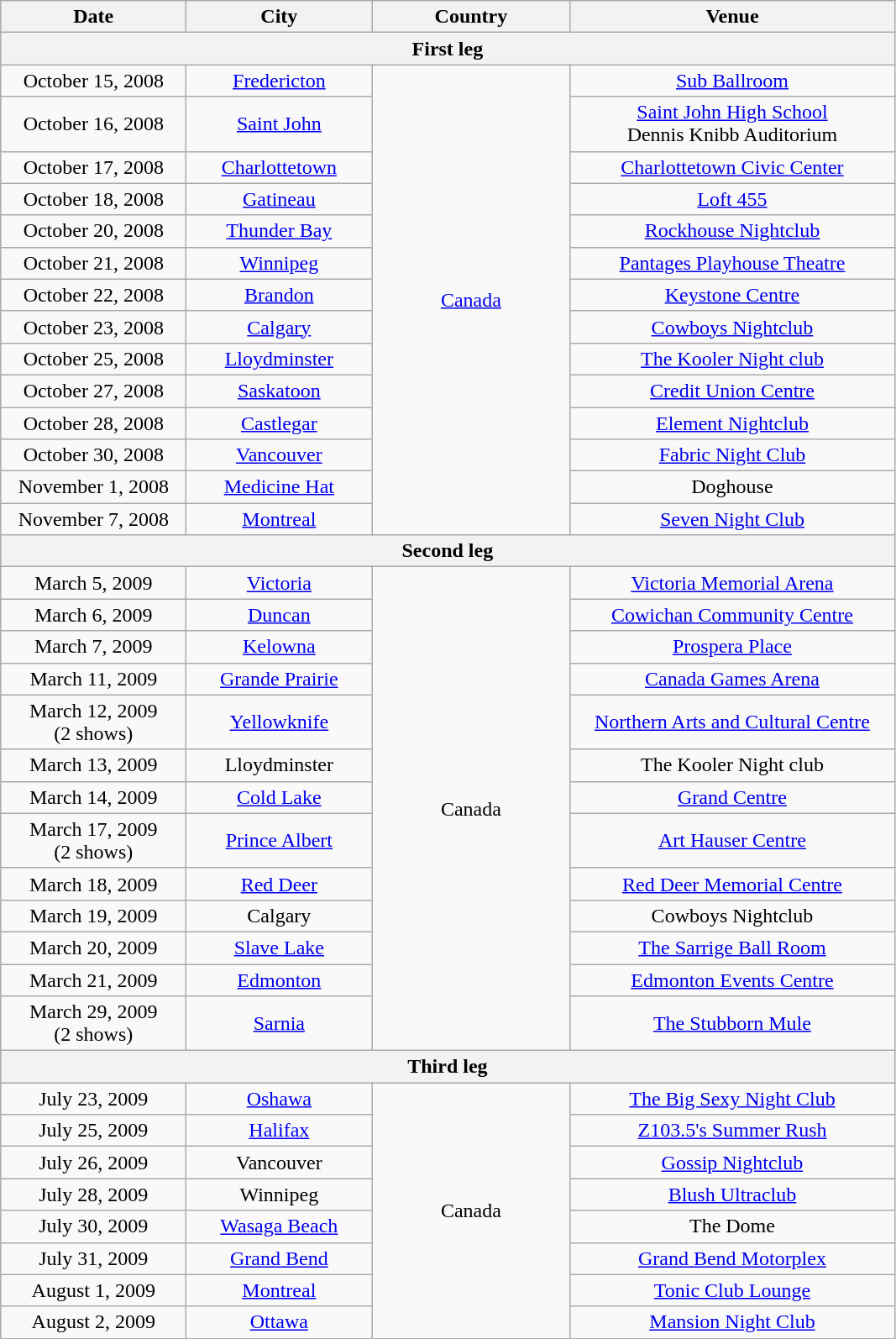<table class="wikitable" style="text-align:center;">
<tr>
<th width="140">Date</th>
<th width="140">City</th>
<th width="150">Country</th>
<th width="250">Venue</th>
</tr>
<tr>
<th colspan="4">First leg</th>
</tr>
<tr>
<td>October 15, 2008</td>
<td><a href='#'>Fredericton</a></td>
<td rowspan="14"><a href='#'>Canada</a></td>
<td><a href='#'>Sub Ballroom</a></td>
</tr>
<tr>
<td>October 16, 2008</td>
<td><a href='#'>Saint John</a></td>
<td><a href='#'>Saint John High School</a><br>Dennis Knibb Auditorium</td>
</tr>
<tr>
<td>October 17, 2008</td>
<td><a href='#'>Charlottetown</a></td>
<td><a href='#'>Charlottetown Civic Center</a></td>
</tr>
<tr>
<td>October 18, 2008</td>
<td><a href='#'>Gatineau</a></td>
<td><a href='#'>Loft 455</a></td>
</tr>
<tr>
<td>October 20, 2008</td>
<td><a href='#'>Thunder Bay</a></td>
<td><a href='#'>Rockhouse Nightclub</a></td>
</tr>
<tr>
<td>October 21, 2008</td>
<td><a href='#'>Winnipeg</a></td>
<td><a href='#'>Pantages Playhouse Theatre</a></td>
</tr>
<tr>
<td>October 22, 2008</td>
<td><a href='#'>Brandon</a></td>
<td><a href='#'>Keystone Centre</a></td>
</tr>
<tr>
<td>October 23, 2008</td>
<td><a href='#'>Calgary</a></td>
<td><a href='#'>Cowboys Nightclub</a></td>
</tr>
<tr>
<td>October 25, 2008</td>
<td><a href='#'>Lloydminster</a></td>
<td><a href='#'>The Kooler Night club</a></td>
</tr>
<tr>
<td>October 27, 2008</td>
<td><a href='#'>Saskatoon</a></td>
<td><a href='#'>Credit Union Centre</a></td>
</tr>
<tr>
<td>October 28, 2008</td>
<td><a href='#'>Castlegar</a></td>
<td><a href='#'>Element Nightclub</a></td>
</tr>
<tr>
<td>October 30, 2008</td>
<td><a href='#'>Vancouver</a></td>
<td><a href='#'>Fabric Night Club</a></td>
</tr>
<tr>
<td>November 1, 2008</td>
<td><a href='#'>Medicine Hat</a></td>
<td>Doghouse</td>
</tr>
<tr>
<td>November 7, 2008</td>
<td><a href='#'>Montreal</a></td>
<td><a href='#'>Seven Night Club</a></td>
</tr>
<tr>
<th colspan="4">Second leg</th>
</tr>
<tr>
<td>March 5, 2009</td>
<td><a href='#'>Victoria</a></td>
<td rowspan="13">Canada</td>
<td><a href='#'>Victoria Memorial Arena</a></td>
</tr>
<tr>
<td>March 6, 2009</td>
<td><a href='#'>Duncan</a></td>
<td><a href='#'>Cowichan Community Centre</a></td>
</tr>
<tr>
<td>March 7, 2009</td>
<td><a href='#'>Kelowna</a></td>
<td><a href='#'>Prospera Place</a></td>
</tr>
<tr>
<td>March 11, 2009</td>
<td><a href='#'>Grande Prairie</a></td>
<td><a href='#'>Canada Games Arena</a></td>
</tr>
<tr>
<td>March 12, 2009<br>(2 shows)</td>
<td><a href='#'>Yellowknife</a></td>
<td><a href='#'>Northern Arts and Cultural Centre</a></td>
</tr>
<tr>
<td>March 13, 2009</td>
<td>Lloydminster</td>
<td>The Kooler Night club</td>
</tr>
<tr>
<td>March 14, 2009</td>
<td><a href='#'>Cold Lake</a></td>
<td><a href='#'>Grand Centre</a></td>
</tr>
<tr>
<td>March 17, 2009<br>(2 shows)</td>
<td><a href='#'>Prince Albert</a></td>
<td><a href='#'>Art Hauser Centre</a></td>
</tr>
<tr>
<td>March 18, 2009</td>
<td><a href='#'>Red Deer</a></td>
<td><a href='#'>Red Deer Memorial Centre</a></td>
</tr>
<tr>
<td>March 19, 2009</td>
<td>Calgary</td>
<td>Cowboys Nightclub</td>
</tr>
<tr>
<td>March 20, 2009</td>
<td><a href='#'>Slave Lake</a></td>
<td><a href='#'>The Sarrige Ball Room</a></td>
</tr>
<tr>
<td>March 21, 2009</td>
<td><a href='#'>Edmonton</a></td>
<td><a href='#'>Edmonton Events Centre</a></td>
</tr>
<tr>
<td>March 29, 2009<br>(2 shows)</td>
<td><a href='#'>Sarnia</a></td>
<td><a href='#'>The Stubborn Mule</a></td>
</tr>
<tr>
<th colspan="4">Third leg</th>
</tr>
<tr>
<td>July 23, 2009</td>
<td><a href='#'>Oshawa</a></td>
<td rowspan="8">Canada</td>
<td><a href='#'>The Big Sexy Night Club</a></td>
</tr>
<tr>
<td>July 25, 2009</td>
<td><a href='#'>Halifax</a></td>
<td><a href='#'>Z103.5's Summer Rush</a></td>
</tr>
<tr>
<td>July 26, 2009</td>
<td>Vancouver</td>
<td><a href='#'>Gossip Nightclub</a></td>
</tr>
<tr>
<td>July 28, 2009</td>
<td>Winnipeg</td>
<td><a href='#'>Blush Ultraclub</a></td>
</tr>
<tr>
<td>July 30, 2009</td>
<td><a href='#'>Wasaga Beach</a></td>
<td>The Dome</td>
</tr>
<tr>
<td>July 31, 2009</td>
<td><a href='#'>Grand Bend</a></td>
<td><a href='#'>Grand Bend Motorplex</a></td>
</tr>
<tr>
<td>August 1, 2009</td>
<td><a href='#'>Montreal</a></td>
<td><a href='#'>Tonic Club Lounge</a></td>
</tr>
<tr>
<td>August 2, 2009</td>
<td><a href='#'>Ottawa</a></td>
<td><a href='#'>Mansion Night Club</a></td>
</tr>
</table>
